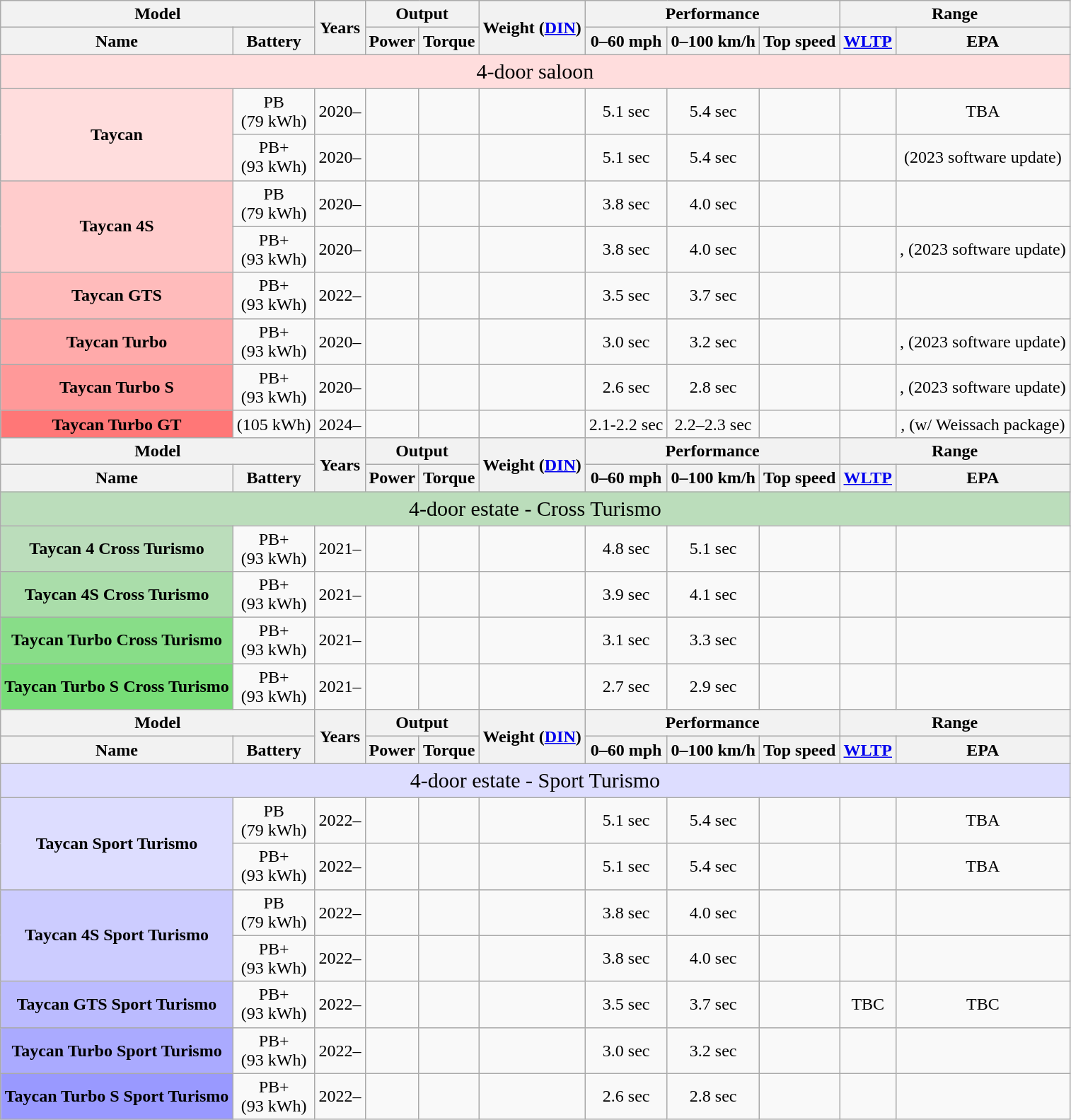<table class="wikitable sortable" style="text-align: center;">
<tr>
<th colspan=2>Model</th>
<th rowspan=2>Years</th>
<th colspan=2>Output</th>
<th rowspan=2>Weight (<a href='#'>DIN</a>)</th>
<th colspan=3>Performance</th>
<th colspan=2>Range</th>
</tr>
<tr>
<th>Name</th>
<th>Battery</th>
<th>Power</th>
<th>Torque</th>
<th>0–60 mph</th>
<th>0–100 km/h</th>
<th>Top speed</th>
<th><a href='#'>WLTP</a></th>
<th>EPA</th>
</tr>
<tr>
<td colspan=11 style="font-size:125%;background:#fdd;" data-sort-value="zzz">4-door saloon</td>
</tr>
<tr>
<th rowspan=2 style="background:#fdd;">Taycan</th>
<td>PB<br>(79 kWh)</td>
<td>2020–</td>
<td></td>
<td></td>
<td></td>
<td>5.1 sec</td>
<td>5.4 sec</td>
<td></td>
<td></td>
<td>TBA</td>
</tr>
<tr>
<td>PB+<br>(93 kWh)</td>
<td>2020–</td>
<td></td>
<td></td>
<td></td>
<td>5.1 sec</td>
<td>5.4 sec</td>
<td></td>
<td></td>
<td> (2023 software update)</td>
</tr>
<tr>
<th rowspan=2 style="background:#fcc;">Taycan 4S</th>
<td>PB<br>(79 kWh)</td>
<td>2020–</td>
<td></td>
<td></td>
<td></td>
<td>3.8 sec</td>
<td>4.0 sec</td>
<td></td>
<td></td>
<td></td>
</tr>
<tr>
<td>PB+<br>(93 kWh)</td>
<td>2020–</td>
<td></td>
<td></td>
<td></td>
<td>3.8 sec</td>
<td>4.0 sec</td>
<td></td>
<td></td>
<td>,  (2023 software update)</td>
</tr>
<tr>
<th style="background:#fbb;">Taycan GTS</th>
<td>PB+<br>(93 kWh)</td>
<td>2022–</td>
<td></td>
<td></td>
<td></td>
<td>3.5 sec</td>
<td>3.7 sec</td>
<td></td>
<td></td>
<td></td>
</tr>
<tr>
<th style="background:#faa;">Taycan Turbo</th>
<td>PB+<br>(93 kWh)</td>
<td>2020–</td>
<td></td>
<td></td>
<td></td>
<td>3.0 sec</td>
<td>3.2 sec</td>
<td></td>
<td></td>
<td>,  (2023 software update)</td>
</tr>
<tr>
<th style="background:#f99;">Taycan Turbo S</th>
<td>PB+<br>(93 kWh)</td>
<td>2020–</td>
<td></td>
<td></td>
<td></td>
<td>2.6 sec</td>
<td>2.8 sec</td>
<td></td>
<td></td>
<td>,  (2023 software update)</td>
</tr>
<tr>
<th style="background:#f77;">Taycan Turbo GT</th>
<td>(105 kWh)</td>
<td>2024–</td>
<td></td>
<td></td>
<td></td>
<td>2.1-2.2 sec</td>
<td>2.2–2.3 sec</td>
<td></td>
<td></td>
<td>,  (w/ Weissach package)</td>
</tr>
<tr>
<th colspan=2>Model</th>
<th rowspan=2>Years</th>
<th colspan=2>Output</th>
<th rowspan=2>Weight (<a href='#'>DIN</a>)</th>
<th colspan=3>Performance</th>
<th colspan=2>Range</th>
</tr>
<tr>
<th>Name</th>
<th>Battery</th>
<th>Power</th>
<th>Torque</th>
<th>0–60 mph</th>
<th>0–100 km/h</th>
<th>Top speed</th>
<th><a href='#'>WLTP</a></th>
<th>EPA</th>
</tr>
<tr>
<td colspan=11 style="font-size:125%;background:#bdb;" data-sort-value="zzz">4-door estate - Cross Turismo</td>
</tr>
<tr>
<th style="background:#bdb;">Taycan 4 Cross Turismo</th>
<td>PB+<br>(93 kWh)</td>
<td>2021–</td>
<td></td>
<td></td>
<td></td>
<td>4.8 sec</td>
<td>5.1 sec</td>
<td></td>
<td></td>
<td></td>
</tr>
<tr>
<th style="background:#ada;">Taycan 4S Cross Turismo</th>
<td>PB+<br>(93 kWh)</td>
<td>2021–</td>
<td></td>
<td></td>
<td></td>
<td>3.9 sec</td>
<td>4.1 sec</td>
<td></td>
<td></td>
<td></td>
</tr>
<tr>
<th style="background:#8d8;">Taycan Turbo Cross Turismo</th>
<td>PB+<br>(93 kWh)</td>
<td>2021–</td>
<td></td>
<td></td>
<td></td>
<td>3.1 sec</td>
<td>3.3 sec</td>
<td></td>
<td></td>
<td></td>
</tr>
<tr>
<th style="background:#7d7;">Taycan Turbo S Cross Turismo</th>
<td>PB+<br>(93 kWh)</td>
<td>2021–</td>
<td></td>
<td></td>
<td></td>
<td>2.7 sec</td>
<td>2.9 sec</td>
<td></td>
<td></td>
<td></td>
</tr>
<tr>
<th colspan=2>Model</th>
<th rowspan=2>Years</th>
<th colspan=2>Output</th>
<th rowspan=2>Weight (<a href='#'>DIN</a>)</th>
<th colspan=3>Performance</th>
<th colspan=2>Range</th>
</tr>
<tr>
<th>Name</th>
<th>Battery</th>
<th>Power</th>
<th>Torque</th>
<th>0–60 mph</th>
<th>0–100 km/h</th>
<th>Top speed</th>
<th><a href='#'>WLTP</a></th>
<th>EPA</th>
</tr>
<tr>
<td colspan=11 style="font-size:125%;background:#ddf;" data-sort-value="zzz">4-door estate - Sport Turismo</td>
</tr>
<tr>
<th rowspan=2 style="background:#ddf;">Taycan Sport Turismo</th>
<td>PB<br>(79 kWh)</td>
<td>2022–</td>
<td></td>
<td></td>
<td></td>
<td>5.1 sec</td>
<td>5.4 sec</td>
<td></td>
<td></td>
<td>TBA</td>
</tr>
<tr>
<td>PB+<br>(93 kWh)</td>
<td>2022–</td>
<td></td>
<td></td>
<td></td>
<td>5.1 sec</td>
<td>5.4 sec</td>
<td></td>
<td></td>
<td>TBA</td>
</tr>
<tr>
<th rowspan=2 style="background:#ccf;">Taycan 4S Sport Turismo</th>
<td>PB<br>(79 kWh)</td>
<td>2022–</td>
<td></td>
<td></td>
<td></td>
<td>3.8 sec</td>
<td>4.0 sec</td>
<td></td>
<td></td>
<td></td>
</tr>
<tr>
<td>PB+<br>(93 kWh)</td>
<td>2022–</td>
<td></td>
<td></td>
<td></td>
<td>3.8 sec</td>
<td>4.0 sec</td>
<td></td>
<td></td>
<td></td>
</tr>
<tr>
<th style="background:#bbf;">Taycan GTS Sport Turismo</th>
<td>PB+<br>(93 kWh)</td>
<td>2022–</td>
<td></td>
<td></td>
<td></td>
<td>3.5 sec</td>
<td>3.7 sec</td>
<td></td>
<td>TBC</td>
<td>TBC</td>
</tr>
<tr>
<th style="background:#aaf;">Taycan Turbo Sport Turismo</th>
<td>PB+<br>(93 kWh)</td>
<td>2022–</td>
<td></td>
<td></td>
<td></td>
<td>3.0 sec</td>
<td>3.2 sec</td>
<td></td>
<td></td>
<td></td>
</tr>
<tr>
<th style="background:#99f;">Taycan Turbo S Sport Turismo</th>
<td>PB+<br>(93 kWh)</td>
<td>2022–</td>
<td></td>
<td></td>
<td></td>
<td>2.6 sec</td>
<td>2.8 sec</td>
<td></td>
<td></td>
<td></td>
</tr>
</table>
